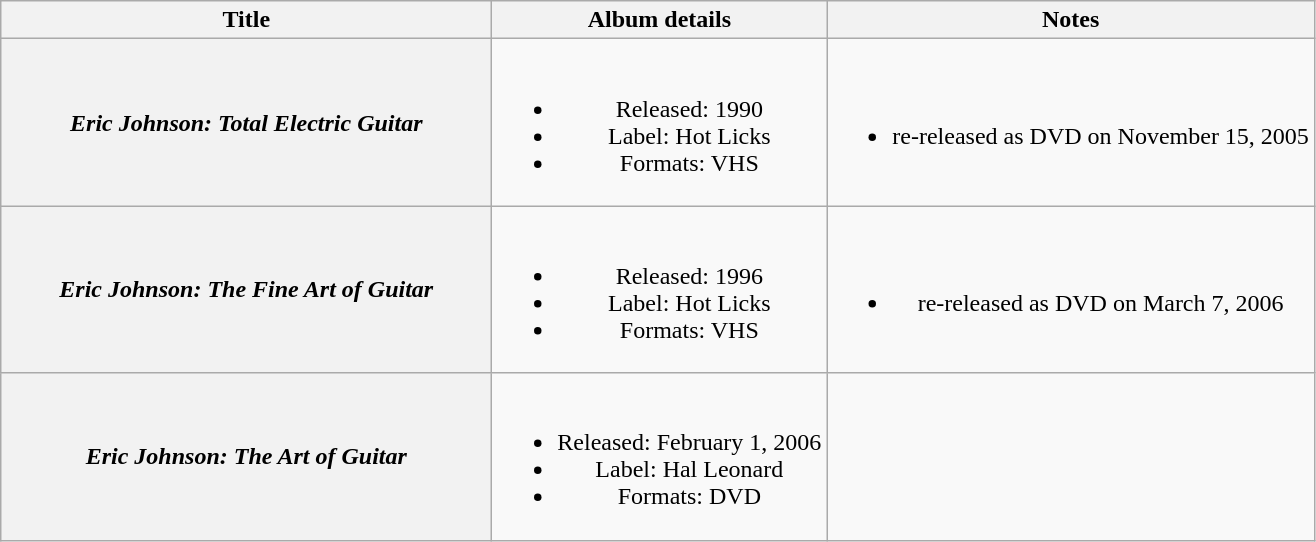<table class="wikitable plainrowheaders" style="text-align:center;">
<tr>
<th scope="col" style="width:20em;">Title</th>
<th scope="col">Album details</th>
<th scope="col">Notes</th>
</tr>
<tr>
<th scope="row"><em>Eric Johnson: Total Electric Guitar</em></th>
<td><br><ul><li>Released: 1990</li><li>Label: Hot Licks</li><li>Formats: VHS</li></ul></td>
<td><br><ul><li>re-released as DVD on November 15, 2005</li></ul></td>
</tr>
<tr>
<th scope="row"><em>Eric Johnson: The Fine Art of Guitar</em></th>
<td><br><ul><li>Released: 1996</li><li>Label: Hot Licks</li><li>Formats: VHS</li></ul></td>
<td><br><ul><li>re-released as DVD on March 7, 2006</li></ul></td>
</tr>
<tr>
<th scope="row"><em>Eric Johnson: The Art of Guitar</em></th>
<td><br><ul><li>Released: February 1, 2006</li><li>Label: Hal Leonard</li><li>Formats: DVD</li></ul></td>
<td></td>
</tr>
</table>
